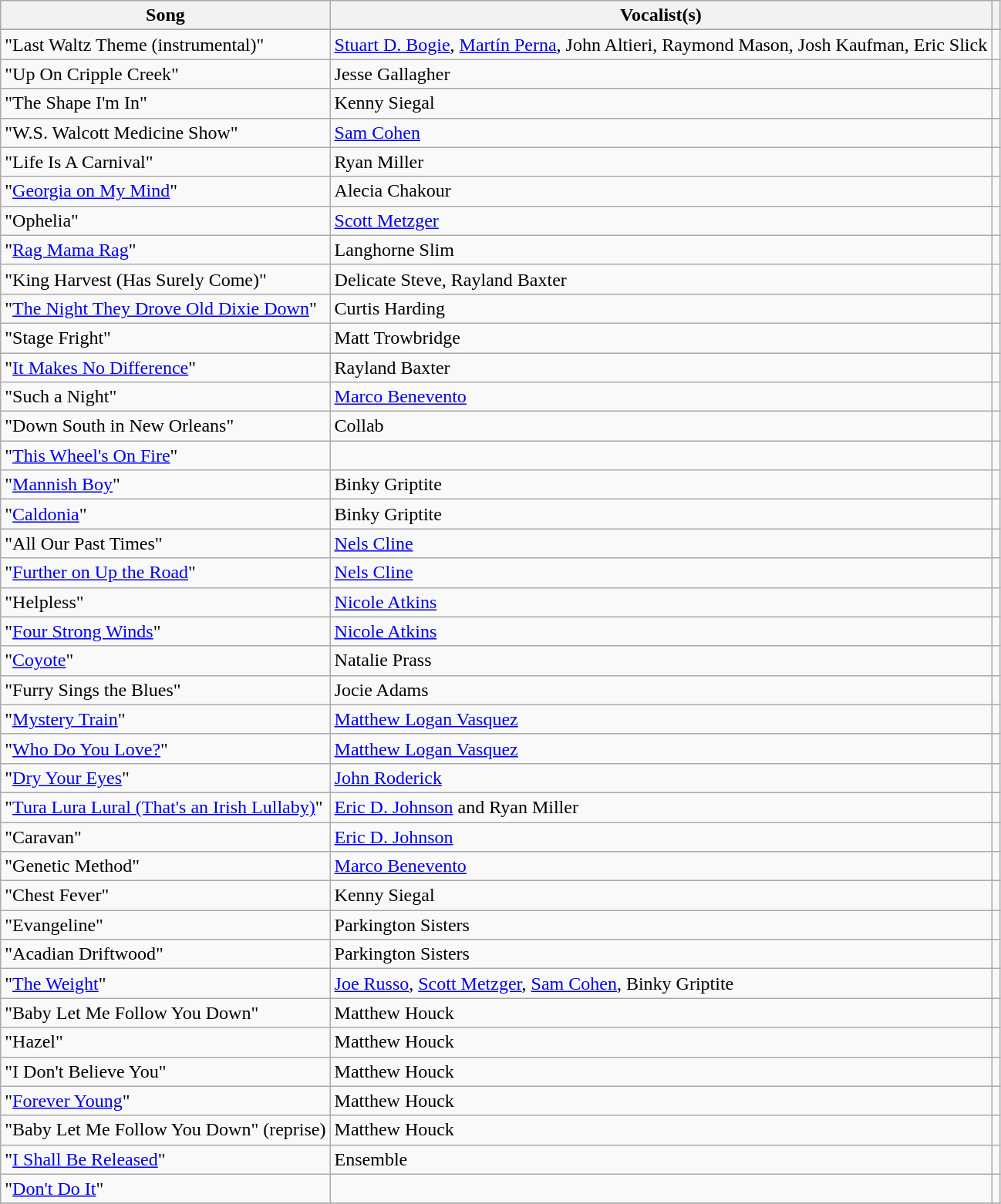<table class="wikitable">
<tr>
<th align="center">Song</th>
<th>Vocalist(s)</th>
<th></th>
</tr>
<tr>
</tr>
<tr style="display:none;">
<td>!a</td>
<td>!a</td>
<td>-9e99</td>
</tr>
<tr style="display:none;">
<td>~z</td>
<td>~z</td>
<td>9e99</td>
</tr>
<tr>
<td>"Last Waltz Theme (instrumental)"</td>
<td><a href='#'>Stuart D. Bogie</a>, <a href='#'>Martín Perna</a>, John Altieri, Raymond Mason, Josh Kaufman, Eric Slick</td>
<td 1></td>
</tr>
<tr>
<td>"Up On Cripple Creek"</td>
<td>Jesse Gallagher</td>
<td></td>
</tr>
<tr>
<td>"The Shape I'm In"</td>
<td>Kenny Siegal</td>
<td></td>
</tr>
<tr>
<td>"W.S. Walcott Medicine Show"</td>
<td><a href='#'>Sam Cohen</a></td>
<td></td>
</tr>
<tr>
<td>"Life Is A Carnival"</td>
<td>Ryan Miller</td>
<td></td>
</tr>
<tr>
<td>"<a href='#'>Georgia on My Mind</a>"</td>
<td>Alecia Chakour</td>
<td></td>
</tr>
<tr>
<td>"Ophelia"</td>
<td><a href='#'>Scott Metzger</a></td>
<td></td>
</tr>
<tr>
<td>"<a href='#'>Rag Mama Rag</a>"</td>
<td>Langhorne Slim</td>
<td></td>
</tr>
<tr>
<td>"King Harvest (Has Surely Come)"</td>
<td>Delicate Steve, Rayland Baxter</td>
<td></td>
</tr>
<tr>
<td>"<a href='#'>The Night They Drove Old Dixie Down</a>"</td>
<td>Curtis Harding</td>
<td></td>
</tr>
<tr>
<td>"Stage Fright"</td>
<td>Matt Trowbridge</td>
<td></td>
</tr>
<tr>
<td>"<a href='#'>It Makes No Difference</a>"</td>
<td>Rayland Baxter</td>
<td></td>
</tr>
<tr>
<td>"Such a Night"</td>
<td><a href='#'>Marco Benevento</a></td>
<td></td>
</tr>
<tr>
<td>"Down South in New Orleans"</td>
<td>Collab</td>
<td></td>
</tr>
<tr>
<td>"<a href='#'>This Wheel's On Fire</a>"</td>
<td></td>
<td></td>
</tr>
<tr>
<td>"<a href='#'>Mannish Boy</a>"</td>
<td>Binky Griptite</td>
<td></td>
</tr>
<tr>
<td>"<a href='#'>Caldonia</a>"</td>
<td>Binky Griptite</td>
<td></td>
</tr>
<tr>
<td>"All Our Past Times"</td>
<td><a href='#'>Nels Cline</a></td>
<td></td>
</tr>
<tr>
<td>"<a href='#'>Further on Up the Road</a>"</td>
<td><a href='#'>Nels Cline</a></td>
<td></td>
</tr>
<tr>
<td>"Helpless"</td>
<td><a href='#'>Nicole Atkins</a></td>
<td></td>
</tr>
<tr>
<td>"<a href='#'>Four Strong Winds</a>"</td>
<td><a href='#'>Nicole Atkins</a></td>
<td></td>
</tr>
<tr>
<td>"<a href='#'>Coyote</a>"</td>
<td>Natalie Prass</td>
<td></td>
</tr>
<tr>
<td>"Furry Sings the Blues"</td>
<td>Jocie Adams</td>
<td></td>
</tr>
<tr>
<td>"<a href='#'>Mystery Train</a>"</td>
<td><a href='#'>Matthew Logan Vasquez</a></td>
<td></td>
</tr>
<tr>
<td>"<a href='#'>Who Do You Love?</a>"</td>
<td><a href='#'>Matthew Logan Vasquez</a></td>
<td></td>
</tr>
<tr>
<td>"<a href='#'>Dry Your Eyes</a>"</td>
<td><a href='#'>John Roderick</a></td>
<td></td>
</tr>
<tr>
<td>"<a href='#'>Tura Lura Lural (That's an Irish Lullaby)</a>"</td>
<td><a href='#'>Eric D. Johnson</a> and Ryan Miller</td>
<td></td>
</tr>
<tr>
<td>"Caravan"</td>
<td><a href='#'>Eric D. Johnson</a></td>
<td></td>
</tr>
<tr>
<td>"Genetic Method"</td>
<td><a href='#'>Marco Benevento</a></td>
<td></td>
</tr>
<tr>
<td>"Chest Fever"</td>
<td>Kenny Siegal</td>
<td></td>
</tr>
<tr>
<td>"Evangeline"</td>
<td>Parkington Sisters</td>
<td></td>
</tr>
<tr>
<td>"Acadian Driftwood"</td>
<td>Parkington Sisters</td>
<td></td>
</tr>
<tr>
<td>"<a href='#'>The Weight</a>"</td>
<td><a href='#'>Joe Russo</a>, <a href='#'>Scott Metzger</a>, <a href='#'>Sam Cohen</a>, Binky Griptite</td>
<td></td>
</tr>
<tr>
<td>"Baby Let Me Follow You Down"</td>
<td>Matthew Houck</td>
<td></td>
</tr>
<tr>
<td>"Hazel"</td>
<td>Matthew Houck</td>
<td></td>
</tr>
<tr>
<td>"I Don't Believe You"</td>
<td>Matthew Houck</td>
<td></td>
</tr>
<tr>
<td>"<a href='#'>Forever Young</a>"</td>
<td>Matthew Houck</td>
<td></td>
</tr>
<tr>
<td>"Baby Let Me Follow You Down" (reprise)</td>
<td>Matthew Houck</td>
<td></td>
</tr>
<tr>
<td>"<a href='#'>I Shall Be Released</a>"</td>
<td>Ensemble</td>
<td></td>
</tr>
<tr>
<td>"<a href='#'>Don't Do It</a>"</td>
<td></td>
<td></td>
</tr>
<tr>
</tr>
</table>
